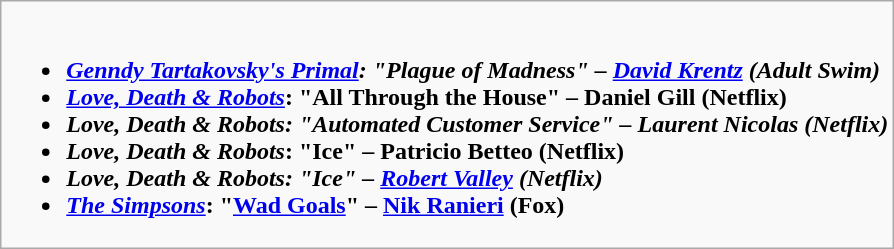<table class="wikitable">
<tr>
<td style="vertical-align:top;"><br><ul><li><strong><em><a href='#'>Genndy Tartakovsky's Primal</a><em>: "Plague of Madness" – <a href='#'>David Krentz</a> (Adult Swim)<strong></li><li></em></strong><a href='#'>Love, Death & Robots</a></em>: "All Through the House" – Daniel Gill (Netflix)</strong></li><li><strong><em>Love, Death & Robots<em>: "Automated Customer Service" – Laurent Nicolas (Netflix)<strong></li><li></em></strong>Love, Death & Robots</em>: "Ice" – Patricio Betteo (Netflix)</strong></li><li><strong><em>Love, Death & Robots<em>: "Ice" – <a href='#'>Robert Valley</a> (Netflix)<strong></li><li></em></strong><a href='#'>The Simpsons</a></em>: "<a href='#'>Wad Goals</a>" – <a href='#'>Nik Ranieri</a> (Fox)</strong></li></ul></td>
</tr>
</table>
